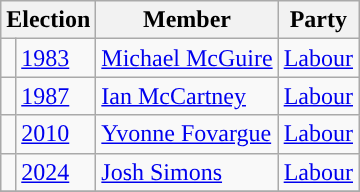<table class="wikitable">
<tr>
<th colspan="2">Election</th>
<th>Member</th>
<th>Party</th>
</tr>
<tr>
<td style="color:inherit;background-color: "></td>
<td><a href='#'>1983</a></td>
<td><a href='#'>Michael McGuire</a></td>
<td><a href='#'>Labour</a></td>
</tr>
<tr>
<td style="color:inherit;background-color: "></td>
<td><a href='#'>1987</a></td>
<td><a href='#'>Ian McCartney</a></td>
<td><a href='#'>Labour</a></td>
</tr>
<tr>
<td style="color:inherit;background-color: "></td>
<td><a href='#'>2010</a></td>
<td><a href='#'>Yvonne Fovargue</a></td>
<td><a href='#'>Labour</a></td>
</tr>
<tr>
<td style="color:inherit;background-color: "></td>
<td><a href='#'>2024</a></td>
<td><a href='#'>Josh Simons</a></td>
<td><a href='#'>Labour</a></td>
</tr>
<tr>
</tr>
</table>
